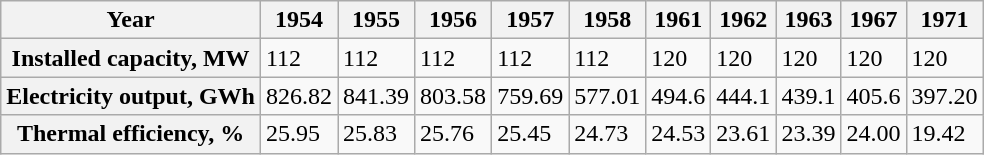<table class="wikitable">
<tr>
<th>Year</th>
<th>1954</th>
<th>1955</th>
<th>1956</th>
<th>1957</th>
<th>1958</th>
<th>1961</th>
<th>1962</th>
<th>1963</th>
<th>1967</th>
<th>1971</th>
</tr>
<tr>
<th>Installed capacity, MW</th>
<td>112</td>
<td>112</td>
<td>112</td>
<td>112</td>
<td>112</td>
<td>120</td>
<td>120</td>
<td>120</td>
<td>120</td>
<td>120</td>
</tr>
<tr>
<th>Electricity output, GWh</th>
<td>826.82</td>
<td>841.39</td>
<td>803.58</td>
<td>759.69</td>
<td>577.01</td>
<td>494.6</td>
<td>444.1</td>
<td>439.1</td>
<td>405.6</td>
<td>397.20</td>
</tr>
<tr>
<th>Thermal efficiency, %</th>
<td>25.95</td>
<td>25.83</td>
<td>25.76</td>
<td>25.45</td>
<td>24.73</td>
<td>24.53</td>
<td>23.61</td>
<td>23.39</td>
<td>24.00</td>
<td>19.42</td>
</tr>
</table>
